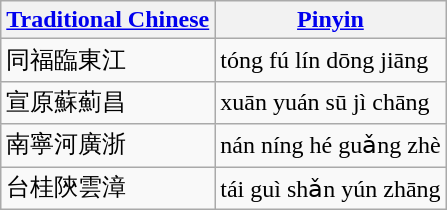<table class="wikitable">
<tr>
<th><a href='#'>Traditional Chinese</a></th>
<th><a href='#'>Pinyin</a></th>
</tr>
<tr>
<td>同福臨東江</td>
<td>tóng fú lín dōng jiāng</td>
</tr>
<tr>
<td>宣原蘇薊昌</td>
<td>xuān yuán sū jì chāng</td>
</tr>
<tr>
<td>南寧河廣浙</td>
<td>nán níng hé guǎng zhè</td>
</tr>
<tr>
<td>台桂陝雲漳</td>
<td>tái guì shǎn yún zhāng</td>
</tr>
</table>
